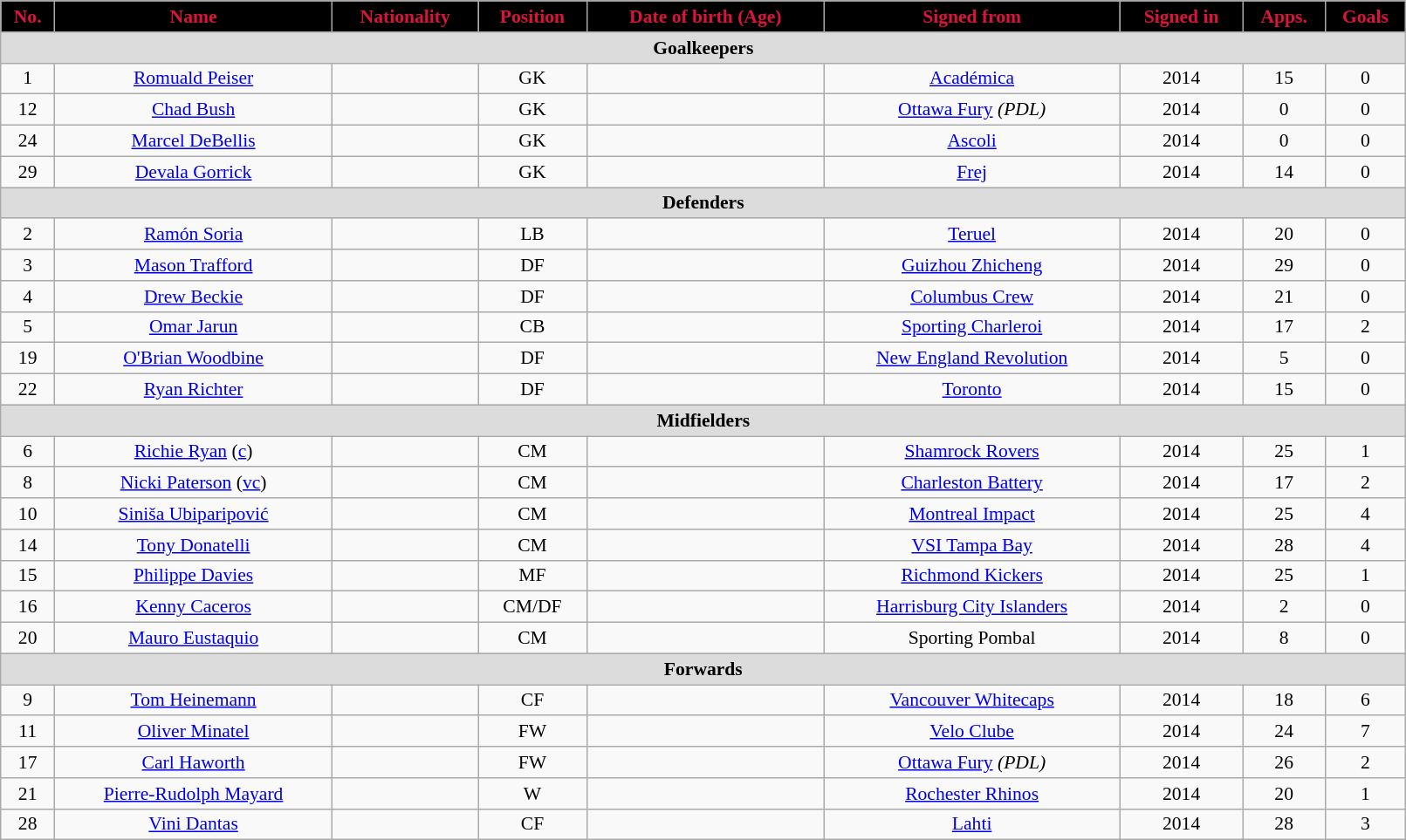<table class="wikitable"  style="text-align:center; font-size:90%; width:85%;">
<tr>
<th style="background:#000000; color:#DC143C; text-align:center;">No.</th>
<th style="background:#000000; color:#DC143C; text-align:center;">Name</th>
<th style="background:#000000; color:#DC143C; text-align:center;">Nationality</th>
<th style="background:#000000; color:#DC143C; text-align:center;">Position</th>
<th style="background:#000000; color:#DC143C; text-align:center;">Date of birth (Age)</th>
<th style="background:#000000; color:#DC143C; text-align:center;">Signed from</th>
<th style="background:#000000; color:#DC143C; text-align:center;">Signed in</th>
<th style="background:#000000; color:#DC143C; text-align:center;">Apps.</th>
<th style="background:#000000; color:#DC143C; text-align:center;">Goals</th>
</tr>
<tr>
<th colspan="9"  style="background:#dcdcdc; text-align:center;">Goalkeepers</th>
</tr>
<tr>
<td>1</td>
<td><a href='#'>Romuald Peiser</a></td>
<td></td>
<td>GK</td>
<td></td>
<td> <a href='#'>Académica</a></td>
<td>2014</td>
<td>15</td>
<td>0</td>
</tr>
<tr>
<td>12</td>
<td><a href='#'>Chad Bush</a></td>
<td></td>
<td>GK</td>
<td></td>
<td><a href='#'>Ottawa Fury</a> <em>(PDL)</em></td>
<td>2014</td>
<td>0</td>
<td>0</td>
</tr>
<tr>
<td>24</td>
<td><a href='#'>Marcel DeBellis</a></td>
<td></td>
<td>GK</td>
<td></td>
<td> <a href='#'>Ascoli</a></td>
<td>2014</td>
<td>0</td>
<td>0</td>
</tr>
<tr>
<td>29</td>
<td><a href='#'>Devala Gorrick</a></td>
<td></td>
<td>GK</td>
<td></td>
<td> <a href='#'>Frej</a></td>
<td>2014</td>
<td>14</td>
<td>0</td>
</tr>
<tr>
<th colspan="9"  style="background:#dcdcdc; text-align:center;">Defenders</th>
</tr>
<tr>
<td>2</td>
<td><a href='#'>Ramón Soria</a></td>
<td></td>
<td>LB</td>
<td></td>
<td> <a href='#'>Teruel</a></td>
<td>2014</td>
<td>20</td>
<td>0</td>
</tr>
<tr>
<td>3</td>
<td><a href='#'>Mason Trafford</a></td>
<td></td>
<td>DF</td>
<td></td>
<td> <a href='#'>Guizhou Zhicheng</a></td>
<td>2014</td>
<td>29</td>
<td>0</td>
</tr>
<tr>
<td>4</td>
<td><a href='#'>Drew Beckie</a></td>
<td></td>
<td>DF</td>
<td></td>
<td> <a href='#'>Columbus Crew</a></td>
<td>2014</td>
<td>21</td>
<td>0</td>
</tr>
<tr>
<td>5</td>
<td><a href='#'>Omar Jarun</a></td>
<td></td>
<td>CB</td>
<td></td>
<td> <a href='#'>Sporting Charleroi</a></td>
<td>2014</td>
<td>17</td>
<td>2</td>
</tr>
<tr>
<td>19</td>
<td><a href='#'>O'Brian Woodbine</a></td>
<td></td>
<td>DF</td>
<td></td>
<td> <a href='#'>New England Revolution</a></td>
<td>2014</td>
<td>5</td>
<td>0</td>
</tr>
<tr>
<td>22</td>
<td><a href='#'>Ryan Richter</a></td>
<td></td>
<td>DF</td>
<td></td>
<td><a href='#'>Toronto</a></td>
<td>2014</td>
<td>15</td>
<td>0</td>
</tr>
<tr>
<th colspan="11"  style="background:#dcdcdc; text-align:center;">Midfielders</th>
</tr>
<tr>
<td>6</td>
<td><a href='#'>Richie Ryan</a> (<a href='#'>c</a>)</td>
<td></td>
<td>CM</td>
<td></td>
<td> <a href='#'>Shamrock Rovers</a></td>
<td>2014</td>
<td>25</td>
<td>1</td>
</tr>
<tr>
<td>8</td>
<td><a href='#'>Nicki Paterson</a> (<a href='#'>vc</a>)</td>
<td></td>
<td>CM</td>
<td></td>
<td> <a href='#'>Charleston Battery</a></td>
<td>2014</td>
<td>17</td>
<td>2</td>
</tr>
<tr>
<td>10</td>
<td><a href='#'>Siniša Ubiparipović</a></td>
<td></td>
<td>CM</td>
<td></td>
<td><a href='#'>Montreal Impact</a></td>
<td>2014</td>
<td>25</td>
<td>4</td>
</tr>
<tr>
<td>14</td>
<td><a href='#'>Tony Donatelli</a></td>
<td></td>
<td>CM</td>
<td></td>
<td> <a href='#'>VSI Tampa Bay</a></td>
<td>2014</td>
<td>28</td>
<td>4</td>
</tr>
<tr>
<td>15</td>
<td><a href='#'>Philippe Davies</a></td>
<td></td>
<td>MF</td>
<td></td>
<td> <a href='#'>Richmond Kickers</a></td>
<td>2014</td>
<td>25</td>
<td>1</td>
</tr>
<tr>
<td>16</td>
<td><a href='#'>Kenny Caceros</a></td>
<td></td>
<td>CM/DF</td>
<td></td>
<td> <a href='#'>Harrisburg City Islanders</a></td>
<td>2014</td>
<td>2</td>
<td>0</td>
</tr>
<tr>
<td>20</td>
<td><a href='#'>Mauro Eustaquio</a></td>
<td></td>
<td>CM</td>
<td></td>
<td> Sporting Pombal</td>
<td>2014</td>
<td>8</td>
<td>0</td>
</tr>
<tr>
<th colspan="9"  style="background:#dcdcdc; text-align:center;">Forwards</th>
</tr>
<tr>
<td>9</td>
<td><a href='#'>Tom Heinemann</a></td>
<td></td>
<td>CF</td>
<td></td>
<td><a href='#'>Vancouver Whitecaps</a></td>
<td>2014</td>
<td>18</td>
<td>6</td>
</tr>
<tr>
<td>11</td>
<td><a href='#'>Oliver Minatel</a></td>
<td></td>
<td>FW</td>
<td></td>
<td> <a href='#'>Velo Clube</a></td>
<td>2014</td>
<td>24</td>
<td>7</td>
</tr>
<tr>
<td>17</td>
<td><a href='#'>Carl Haworth</a></td>
<td></td>
<td>FW</td>
<td></td>
<td><a href='#'>Ottawa Fury</a> <em>(PDL)</em></td>
<td>2014</td>
<td>26</td>
<td>2</td>
</tr>
<tr>
<td>21</td>
<td><a href='#'>Pierre-Rudolph Mayard</a></td>
<td></td>
<td>W</td>
<td></td>
<td> <a href='#'>Rochester Rhinos</a></td>
<td>2014</td>
<td>20</td>
<td>1</td>
</tr>
<tr>
<td>28</td>
<td><a href='#'>Vini Dantas</a></td>
<td></td>
<td>CF</td>
<td></td>
<td> <a href='#'>Lahti</a></td>
<td>2014</td>
<td>28</td>
<td>3</td>
</tr>
</table>
